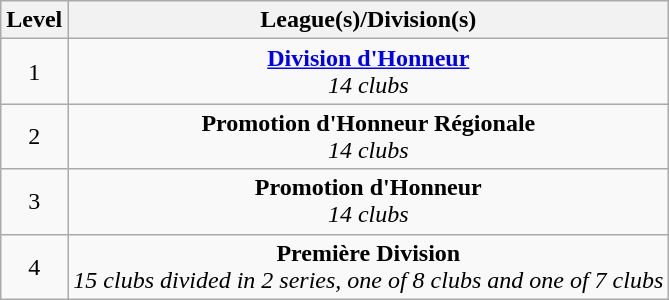<table class="wikitable" style="text-align: center;">
<tr>
<th>Level</th>
<th colspan="12">League(s)/Division(s)</th>
</tr>
<tr>
<td>1</td>
<td colspan="12"><strong><a href='#'>Division d'Honneur</a></strong><br><em>14 clubs</em></td>
</tr>
<tr>
<td>2</td>
<td colspan="12"><strong>Promotion d'Honneur Régionale</strong><br><em>14 clubs</em></td>
</tr>
<tr>
<td>3</td>
<td colspan="12"><strong>Promotion d'Honneur</strong><br><em>14 clubs</em></td>
</tr>
<tr>
<td>4</td>
<td colspan="12"><strong>Première Division</strong><br><em>15 clubs divided in 2 series, one of 8 clubs and one of 7 clubs</em></td>
</tr>
</table>
